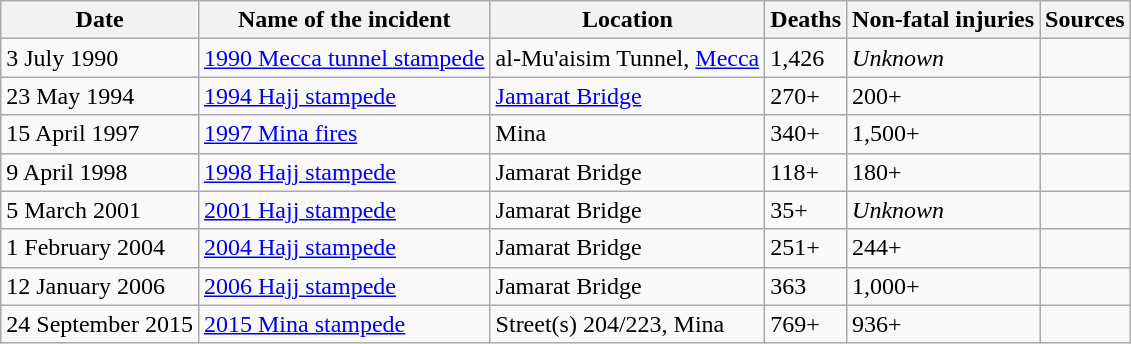<table class="wikitable">
<tr>
<th>Date</th>
<th>Name of the incident</th>
<th>Location</th>
<th>Deaths</th>
<th>Non-fatal injuries</th>
<th>Sources</th>
</tr>
<tr>
<td>3 July 1990</td>
<td><a href='#'>1990 Mecca tunnel stampede</a></td>
<td>al-Mu'aisim Tunnel, <a href='#'>Mecca</a></td>
<td>1,426</td>
<td><em>Unknown</em></td>
<td></td>
</tr>
<tr>
<td>23 May 1994</td>
<td><a href='#'>1994 Hajj stampede</a></td>
<td><a href='#'>Jamarat Bridge</a></td>
<td>270+</td>
<td>200+</td>
<td></td>
</tr>
<tr>
<td>15 April 1997</td>
<td><a href='#'>1997 Mina fires</a></td>
<td>Mina</td>
<td>340+</td>
<td>1,500+</td>
<td></td>
</tr>
<tr>
<td>9 April 1998</td>
<td><a href='#'>1998 Hajj stampede</a></td>
<td>Jamarat Bridge</td>
<td>118+</td>
<td>180+</td>
<td></td>
</tr>
<tr>
<td>5 March 2001</td>
<td><a href='#'>2001 Hajj stampede</a></td>
<td>Jamarat Bridge</td>
<td>35+</td>
<td><em>Unknown</em></td>
<td></td>
</tr>
<tr>
<td>1 February 2004</td>
<td><a href='#'>2004 Hajj stampede</a></td>
<td>Jamarat Bridge</td>
<td>251+</td>
<td>244+</td>
<td></td>
</tr>
<tr>
<td>12 January 2006</td>
<td><a href='#'>2006 Hajj stampede</a></td>
<td>Jamarat Bridge</td>
<td>363</td>
<td>1,000+</td>
<td></td>
</tr>
<tr>
<td>24 September 2015</td>
<td><a href='#'>2015 Mina stampede</a></td>
<td>Street(s) 204/223, Mina</td>
<td>769+</td>
<td>936+</td>
<td></td>
</tr>
</table>
